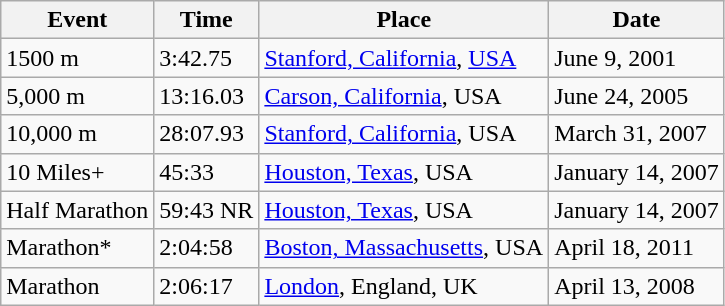<table class="wikitable">
<tr>
<th>Event</th>
<th>Time</th>
<th>Place</th>
<th>Date</th>
</tr>
<tr>
<td>1500 m</td>
<td>3:42.75</td>
<td><a href='#'>Stanford, California</a>, <a href='#'>USA</a></td>
<td>June 9, 2001</td>
</tr>
<tr>
<td>5,000 m</td>
<td>13:16.03</td>
<td><a href='#'>Carson, California</a>, USA</td>
<td>June 24, 2005</td>
</tr>
<tr>
<td>10,000 m</td>
<td>28:07.93</td>
<td><a href='#'>Stanford, California</a>, USA</td>
<td>March 31, 2007</td>
</tr>
<tr>
<td>10 Miles+</td>
<td>45:33</td>
<td><a href='#'>Houston, Texas</a>, USA</td>
<td>January 14, 2007</td>
</tr>
<tr>
<td>Half Marathon</td>
<td>59:43 NR</td>
<td><a href='#'>Houston, Texas</a>, USA</td>
<td>January 14, 2007</td>
</tr>
<tr>
<td>Marathon*</td>
<td>2:04:58</td>
<td><a href='#'>Boston, Massachusetts</a>, USA</td>
<td>April 18, 2011</td>
</tr>
<tr>
<td>Marathon</td>
<td>2:06:17</td>
<td><a href='#'>London</a>, England, UK</td>
<td>April 13, 2008</td>
</tr>
</table>
